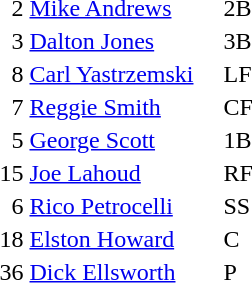<table>
<tr>
<td>  2</td>
<td><a href='#'>Mike Andrews</a></td>
<td>2B</td>
</tr>
<tr>
<td>  3</td>
<td><a href='#'>Dalton Jones</a></td>
<td>3B</td>
</tr>
<tr>
<td>  8</td>
<td><a href='#'>Carl Yastrzemski</a>    </td>
<td>LF</td>
</tr>
<tr>
<td>  7</td>
<td><a href='#'>Reggie Smith</a></td>
<td>CF</td>
</tr>
<tr>
<td>  5</td>
<td><a href='#'>George Scott</a></td>
<td>1B</td>
</tr>
<tr>
<td>15</td>
<td><a href='#'>Joe Lahoud</a></td>
<td>RF</td>
</tr>
<tr>
<td>  6</td>
<td><a href='#'>Rico Petrocelli</a></td>
<td>SS</td>
</tr>
<tr>
<td>18</td>
<td><a href='#'>Elston Howard</a></td>
<td>C</td>
</tr>
<tr>
<td>36</td>
<td><a href='#'>Dick Ellsworth</a></td>
<td>P</td>
</tr>
<tr>
</tr>
</table>
